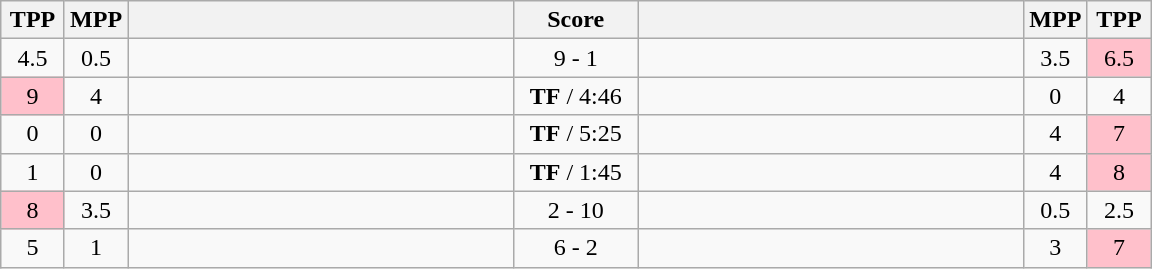<table class="wikitable" style="text-align: center;" |>
<tr>
<th width="35">TPP</th>
<th width="35">MPP</th>
<th width="250"></th>
<th width="75">Score</th>
<th width="250"></th>
<th width="35">MPP</th>
<th width="35">TPP</th>
</tr>
<tr>
<td>4.5</td>
<td>0.5</td>
<td style="text-align:left;"><strong></strong></td>
<td>9 - 1</td>
<td style="text-align:left;"></td>
<td>3.5</td>
<td bgcolor=pink>6.5</td>
</tr>
<tr>
<td bgcolor=pink>9</td>
<td>4</td>
<td style="text-align:left;"></td>
<td><strong>TF</strong> / 4:46</td>
<td style="text-align:left;"><strong></strong></td>
<td>0</td>
<td>4</td>
</tr>
<tr>
<td>0</td>
<td>0</td>
<td style="text-align:left;"><strong></strong></td>
<td><strong>TF</strong> / 5:25</td>
<td style="text-align:left;"></td>
<td>4</td>
<td bgcolor=pink>7</td>
</tr>
<tr>
<td>1</td>
<td>0</td>
<td style="text-align:left;"><strong></strong></td>
<td><strong>TF</strong> / 1:45</td>
<td style="text-align:left;"></td>
<td>4</td>
<td bgcolor=pink>8</td>
</tr>
<tr>
<td bgcolor=pink>8</td>
<td>3.5</td>
<td style="text-align:left;"></td>
<td>2 - 10</td>
<td style="text-align:left;"><strong></strong></td>
<td>0.5</td>
<td>2.5</td>
</tr>
<tr>
<td>5</td>
<td>1</td>
<td style="text-align:left;"><strong></strong></td>
<td>6 - 2</td>
<td style="text-align:left;"></td>
<td>3</td>
<td bgcolor=pink>7</td>
</tr>
</table>
